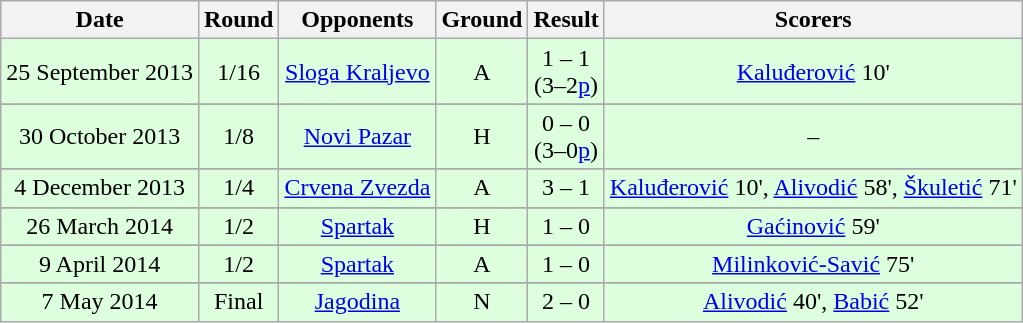<table class="wikitable" style="text-align:center">
<tr>
<th>Date</th>
<th>Round</th>
<th>Opponents</th>
<th>Ground</th>
<th>Result</th>
<th>Scorers</th>
</tr>
<tr bgcolor="#ddffdd">
<td>25 September 2013</td>
<td>1/16</td>
<td><a href='#'>Sloga Kraljevo</a></td>
<td>A</td>
<td>1 – 1<br>(3–2<a href='#'>p</a>)</td>
<td><a href='#'>Kaluđerović</a> 10'</td>
</tr>
<tr>
</tr>
<tr bgcolor="#ddffdd">
<td>30 October 2013</td>
<td>1/8</td>
<td><a href='#'>Novi Pazar</a></td>
<td>H</td>
<td>0 – 0<br>(3–0<a href='#'>p</a>)</td>
<td>–</td>
</tr>
<tr>
</tr>
<tr bgcolor="#ddffdd">
<td>4 December 2013</td>
<td>1/4</td>
<td><a href='#'>Crvena Zvezda</a></td>
<td>A</td>
<td>3 – 1</td>
<td><a href='#'>Kaluđerović</a> 10', <a href='#'>Alivodić</a> 58', <a href='#'>Škuletić</a> 71'</td>
</tr>
<tr>
</tr>
<tr bgcolor="#ddffdd">
<td>26 March 2014</td>
<td>1/2</td>
<td><a href='#'>Spartak</a></td>
<td>H</td>
<td>1 – 0</td>
<td><a href='#'>Gaćinović</a> 59'</td>
</tr>
<tr>
</tr>
<tr bgcolor="#ddffdd">
<td>9 April 2014</td>
<td>1/2</td>
<td><a href='#'>Spartak</a></td>
<td>A</td>
<td>1 – 0</td>
<td><a href='#'>Milinković-Savić</a> 75'</td>
</tr>
<tr>
</tr>
<tr bgcolor="#ddffdd">
<td>7 May 2014</td>
<td>Final</td>
<td><a href='#'>Jagodina</a></td>
<td>N</td>
<td>2 – 0</td>
<td><a href='#'>Alivodić</a> 40', <a href='#'>Babić</a> 52'</td>
</tr>
</table>
